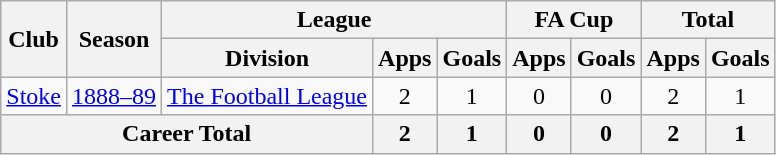<table class="wikitable" style="text-align: center;">
<tr>
<th rowspan="2">Club</th>
<th rowspan="2">Season</th>
<th colspan="3">League</th>
<th colspan="2">FA Cup</th>
<th colspan="2">Total</th>
</tr>
<tr>
<th>Division</th>
<th>Apps</th>
<th>Goals</th>
<th>Apps</th>
<th>Goals</th>
<th>Apps</th>
<th>Goals</th>
</tr>
<tr>
<td><a href='#'>Stoke</a></td>
<td><a href='#'>1888–89</a></td>
<td><a href='#'>The Football League</a></td>
<td>2</td>
<td>1</td>
<td>0</td>
<td>0</td>
<td>2</td>
<td>1</td>
</tr>
<tr>
<th colspan=3>Career Total</th>
<th>2</th>
<th>1</th>
<th>0</th>
<th>0</th>
<th>2</th>
<th>1</th>
</tr>
</table>
